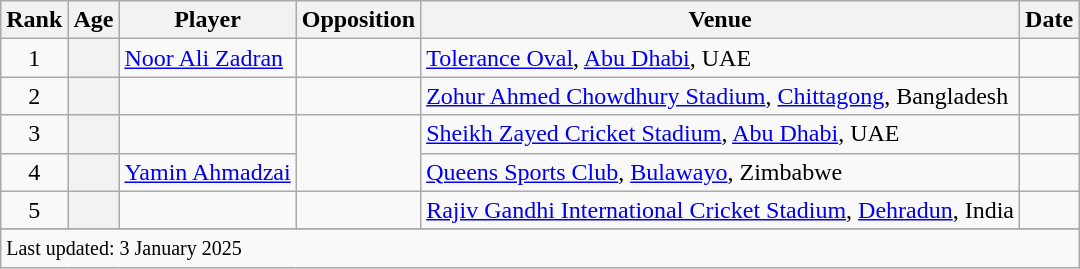<table class="wikitable plainrowheaders sortable">
<tr>
<th scope=col>Rank</th>
<th scope=col>Age</th>
<th scope=col>Player</th>
<th scope=col>Opposition</th>
<th scope=col>Venue</th>
<th scope=col>Date</th>
</tr>
<tr>
<td align=center>1</td>
<th scope=row style=text-align:center;></th>
<td><a href='#'>Noor Ali Zadran</a></td>
<td></td>
<td><a href='#'>Tolerance Oval</a>, <a href='#'>Abu Dhabi</a>, UAE</td>
<td></td>
</tr>
<tr>
<td align=center>2</td>
<th scope="row" style="text-align:center;"></th>
<td></td>
<td></td>
<td><a href='#'>Zohur Ahmed Chowdhury Stadium</a>, <a href='#'>Chittagong</a>, Bangladesh</td>
<td></td>
</tr>
<tr>
<td align=center>3</td>
<th scope=row style=text-align:center;></th>
<td></td>
<td rowspan=2></td>
<td><a href='#'>Sheikh Zayed Cricket Stadium</a>, <a href='#'>Abu Dhabi</a>, UAE</td>
<td></td>
</tr>
<tr>
<td align=center>4</td>
<th scope=row style=text-align:center;></th>
<td><a href='#'>Yamin Ahmadzai</a></td>
<td><a href='#'>Queens Sports Club</a>, <a href='#'>Bulawayo</a>, Zimbabwe</td>
<td></td>
</tr>
<tr>
<td align=center>5</td>
<th scope=row style=text-align:center;></th>
<td></td>
<td></td>
<td><a href='#'>Rajiv Gandhi International Cricket Stadium</a>, <a href='#'>Dehradun</a>, India</td>
<td></td>
</tr>
<tr>
</tr>
<tr class=sortbottom>
<td colspan=7><small>Last updated: 3 January 2025</small></td>
</tr>
</table>
